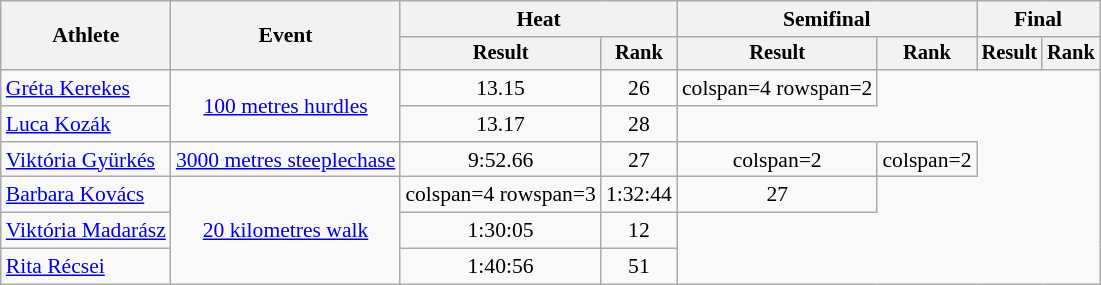<table class="wikitable" style="font-size:90%">
<tr>
<th rowspan="2">Athlete</th>
<th rowspan="2">Event</th>
<th colspan="2">Heat</th>
<th colspan="2">Semifinal</th>
<th colspan="2">Final</th>
</tr>
<tr style="font-size:95%">
<th>Result</th>
<th>Rank</th>
<th>Result</th>
<th>Rank</th>
<th>Result</th>
<th>Rank</th>
</tr>
<tr style=text-align:center>
<td style=text-align:left><a href='#'>Gréta Kerekes</a></td>
<td rowspan=2><a href='#'>100 metres hurdles</a></td>
<td>13.15</td>
<td>26</td>
<td>colspan=4 rowspan=2 </td>
</tr>
<tr style=text-align:center>
<td style=text-align:left><a href='#'>Luca Kozák</a></td>
<td>13.17</td>
<td>28</td>
</tr>
<tr style=text-align:center>
<td style=text-align:left><a href='#'>Viktória Gyürkés</a></td>
<td><a href='#'>3000 metres steeplechase</a></td>
<td>9:52.66</td>
<td>27</td>
<td>colspan=2 </td>
<td>colspan=2 </td>
</tr>
<tr style=text-align:center>
<td style=text-align:left><a href='#'>Barbara Kovács</a></td>
<td rowspan=3><a href='#'>20 kilometres walk</a></td>
<td>colspan=4 rowspan=3 </td>
<td>1:32:44</td>
<td>27</td>
</tr>
<tr style=text-align:center>
<td style=text-align:left><a href='#'>Viktória Madarász</a></td>
<td>1:30:05 <strong></strong></td>
<td>12</td>
</tr>
<tr style=text-align:center>
<td align=left><a href='#'>Rita Récsei</a></td>
<td>1:40:56</td>
<td>51</td>
</tr>
</table>
